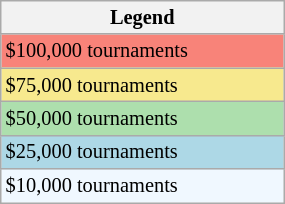<table class="wikitable" style="font-size:85%;" width=15%>
<tr>
<th>Legend</th>
</tr>
<tr bgcolor="#F88379">
<td>$100,000 tournaments</td>
</tr>
<tr bgcolor="#F7E98E">
<td>$75,000 tournaments</td>
</tr>
<tr bgcolor="#ADDFAD">
<td>$50,000 tournaments</td>
</tr>
<tr bgcolor="lightblue">
<td>$25,000 tournaments</td>
</tr>
<tr bgcolor="#f0f8ff">
<td>$10,000 tournaments</td>
</tr>
</table>
